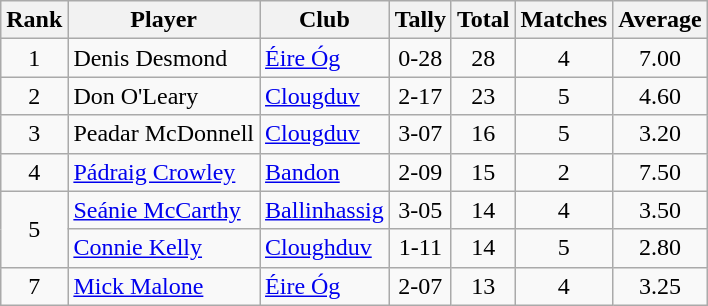<table class="wikitable">
<tr>
<th>Rank</th>
<th>Player</th>
<th>Club</th>
<th>Tally</th>
<th>Total</th>
<th>Matches</th>
<th>Average</th>
</tr>
<tr>
<td rowspan="1" style="text-align:center;">1</td>
<td>Denis Desmond</td>
<td><a href='#'>Éire Óg</a></td>
<td align=center>0-28</td>
<td align=center>28</td>
<td align=center>4</td>
<td align=center>7.00</td>
</tr>
<tr>
<td rowspan="1" style="text-align:center;">2</td>
<td>Don O'Leary</td>
<td><a href='#'>Clougduv</a></td>
<td align=center>2-17</td>
<td align=center>23</td>
<td align=center>5</td>
<td align=center>4.60</td>
</tr>
<tr>
<td rowspan="1" style="text-align:center;">3</td>
<td>Peadar McDonnell</td>
<td><a href='#'>Clougduv</a></td>
<td align=center>3-07</td>
<td align=center>16</td>
<td align=center>5</td>
<td align=center>3.20</td>
</tr>
<tr>
<td rowspan="1" style="text-align:center;">4</td>
<td><a href='#'>Pádraig Crowley</a></td>
<td><a href='#'>Bandon</a></td>
<td align=center>2-09</td>
<td align=center>15</td>
<td align=center>2</td>
<td align=center>7.50</td>
</tr>
<tr>
<td rowspan="2" style="text-align:center;">5</td>
<td><a href='#'>Seánie McCarthy</a></td>
<td><a href='#'>Ballinhassig</a></td>
<td align=center>3-05</td>
<td align=center>14</td>
<td align=center>4</td>
<td align=center>3.50</td>
</tr>
<tr>
<td><a href='#'>Connie Kelly</a></td>
<td><a href='#'>Cloughduv</a></td>
<td align=center>1-11</td>
<td align=center>14</td>
<td align=center>5</td>
<td align=center>2.80</td>
</tr>
<tr>
<td rowspan="1" style="text-align:center;">7</td>
<td><a href='#'>Mick Malone</a></td>
<td><a href='#'>Éire Óg</a></td>
<td align=center>2-07</td>
<td align=center>13</td>
<td align=center>4</td>
<td align=center>3.25</td>
</tr>
</table>
